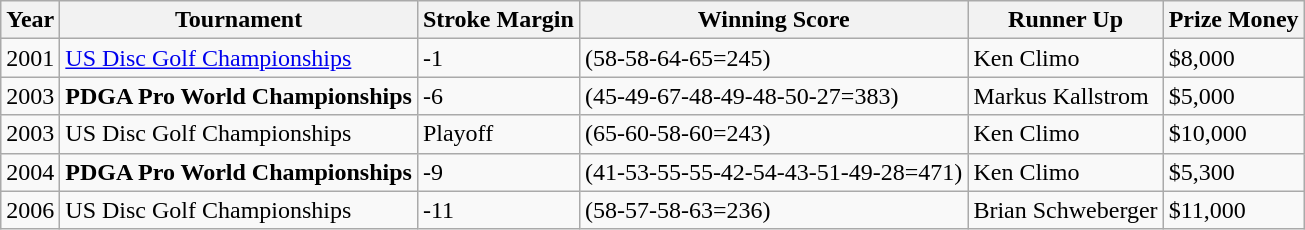<table class="wikitable">
<tr>
<th>Year</th>
<th>Tournament</th>
<th>Stroke Margin</th>
<th>Winning Score</th>
<th>Runner Up</th>
<th>Prize Money</th>
</tr>
<tr>
<td>2001</td>
<td><a href='#'> US Disc Golf Championships</a></td>
<td>-1</td>
<td>(58-58-64-65=245)</td>
<td>Ken Climo</td>
<td>$8,000</td>
</tr>
<tr>
<td>2003</td>
<td><strong>PDGA Pro World Championships</strong></td>
<td>-6</td>
<td>(45-49-67-48-49-48-50-27=383)</td>
<td>Markus Kallstrom</td>
<td>$5,000</td>
</tr>
<tr>
<td>2003</td>
<td>US Disc Golf Championships</td>
<td>Playoff</td>
<td>(65-60-58-60=243)</td>
<td>Ken Climo</td>
<td>$10,000</td>
</tr>
<tr>
<td>2004</td>
<td><strong>PDGA Pro World Championships</strong></td>
<td>-9</td>
<td>(41-53-55-55-42-54-43-51-49-28=471)</td>
<td>Ken Climo</td>
<td>$5,300</td>
</tr>
<tr>
<td>2006</td>
<td>US Disc Golf Championships</td>
<td>-11</td>
<td>(58-57-58-63=236)</td>
<td>Brian Schweberger</td>
<td>$11,000</td>
</tr>
</table>
